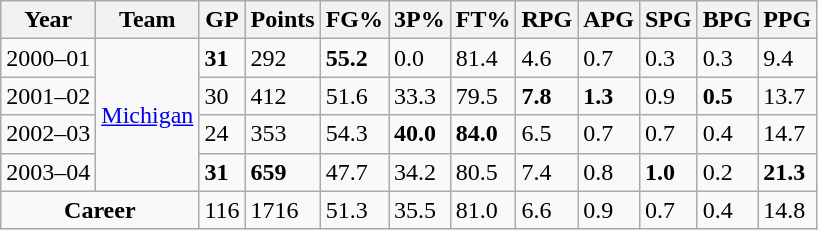<table class="wikitable sortable">
<tr>
<th>Year</th>
<th>Team</th>
<th>GP</th>
<th>Points</th>
<th>FG%</th>
<th>3P%</th>
<th>FT%</th>
<th>RPG</th>
<th>APG</th>
<th>SPG</th>
<th>BPG</th>
<th>PPG</th>
</tr>
<tr>
<td>2000–01</td>
<td rowspan=4><a href='#'>Michigan</a></td>
<td><strong>31</strong></td>
<td>292</td>
<td><strong>55.2</strong></td>
<td>0.0</td>
<td>81.4</td>
<td>4.6</td>
<td>0.7</td>
<td>0.3</td>
<td>0.3</td>
<td>9.4</td>
</tr>
<tr>
<td>2001–02</td>
<td>30</td>
<td>412</td>
<td>51.6</td>
<td>33.3</td>
<td>79.5</td>
<td><strong>7.8</strong></td>
<td><strong>1.3</strong></td>
<td>0.9</td>
<td><strong>0.5</strong></td>
<td>13.7</td>
</tr>
<tr>
<td>2002–03</td>
<td>24</td>
<td>353</td>
<td>54.3</td>
<td><strong>40.0</strong></td>
<td><strong>84.0</strong></td>
<td>6.5</td>
<td>0.7</td>
<td>0.7</td>
<td>0.4</td>
<td>14.7</td>
</tr>
<tr>
<td>2003–04</td>
<td><strong>31</strong></td>
<td><strong>659</strong></td>
<td>47.7</td>
<td>34.2</td>
<td>80.5</td>
<td>7.4</td>
<td>0.8</td>
<td><strong>1.0</strong></td>
<td>0.2</td>
<td><strong>21.3</strong></td>
</tr>
<tr>
<td colspan=2 align=center><strong>Career</strong></td>
<td>116</td>
<td>1716</td>
<td>51.3</td>
<td>35.5</td>
<td>81.0</td>
<td>6.6</td>
<td>0.9</td>
<td>0.7</td>
<td>0.4</td>
<td>14.8</td>
</tr>
</table>
